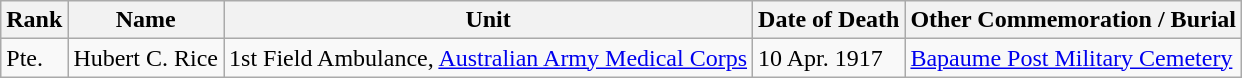<table class="wikitable">
<tr>
<th>Rank</th>
<th>Name</th>
<th>Unit</th>
<th>Date of Death</th>
<th>Other Commemoration / Burial</th>
</tr>
<tr>
<td>Pte.</td>
<td>Hubert C. Rice</td>
<td>1st Field Ambulance, <a href='#'>Australian Army Medical Corps</a></td>
<td>10 Apr. 1917</td>
<td><a href='#'>Bapaume Post Military Cemetery</a></td>
</tr>
</table>
